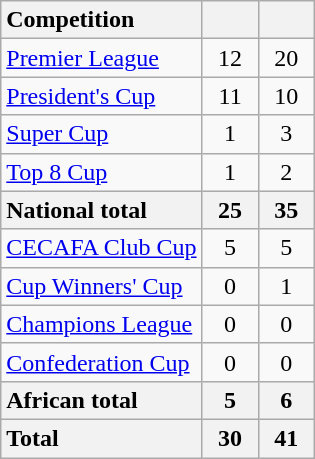<table class="wikitable" style="text-align: center;">
<tr>
<th style="text-align: left;">Competition</th>
<th width="30"></th>
<th width="30"></th>
</tr>
<tr>
<td style="text-align: left;"><a href='#'>Premier League</a></td>
<td>12</td>
<td>20</td>
</tr>
<tr>
<td style="text-align: left;"><a href='#'>President's Cup</a></td>
<td>11</td>
<td>10</td>
</tr>
<tr>
<td style="text-align: left;"><a href='#'>Super Cup</a></td>
<td>1</td>
<td>3</td>
</tr>
<tr>
<td style="text-align: left;"><a href='#'>Top 8 Cup</a></td>
<td>1</td>
<td>2</td>
</tr>
<tr>
<th style="text-align: left;">National total</th>
<th>25</th>
<th>35</th>
</tr>
<tr>
<td style="text-align: left;"><a href='#'>CECAFA Club Cup</a></td>
<td>5</td>
<td>5</td>
</tr>
<tr>
<td style="text-align: left;"><a href='#'>Cup Winners' Cup</a></td>
<td>0</td>
<td>1</td>
</tr>
<tr>
<td style="text-align: left;"><a href='#'>Champions League</a></td>
<td>0</td>
<td>0</td>
</tr>
<tr>
<td style="text-align: left;"><a href='#'>Confederation Cup</a></td>
<td>0</td>
<td>0</td>
</tr>
<tr>
<th style="text-align: left;">African total</th>
<th>5</th>
<th>6</th>
</tr>
<tr>
<th style="text-align: left;">Total</th>
<th>30</th>
<th>41</th>
</tr>
</table>
